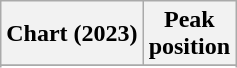<table class="wikitable sortable plainrowheaders" style="text-align:center;">
<tr>
<th scope="col">Chart (2023)</th>
<th scope="col">Peak<br>position</th>
</tr>
<tr>
</tr>
<tr>
</tr>
<tr>
</tr>
</table>
